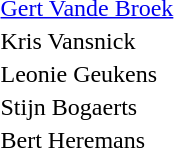<table>
<tr>
<th></th>
<td> <a href='#'>Gert Vande Broek</a></td>
</tr>
<tr>
<th></th>
<td>Kris Vansnick</td>
</tr>
<tr>
<th></th>
<td>Leonie Geukens</td>
</tr>
<tr>
<td></td>
<td>Stijn Bogaerts</td>
</tr>
<tr>
<th></th>
<td>Bert Heremans</td>
</tr>
</table>
